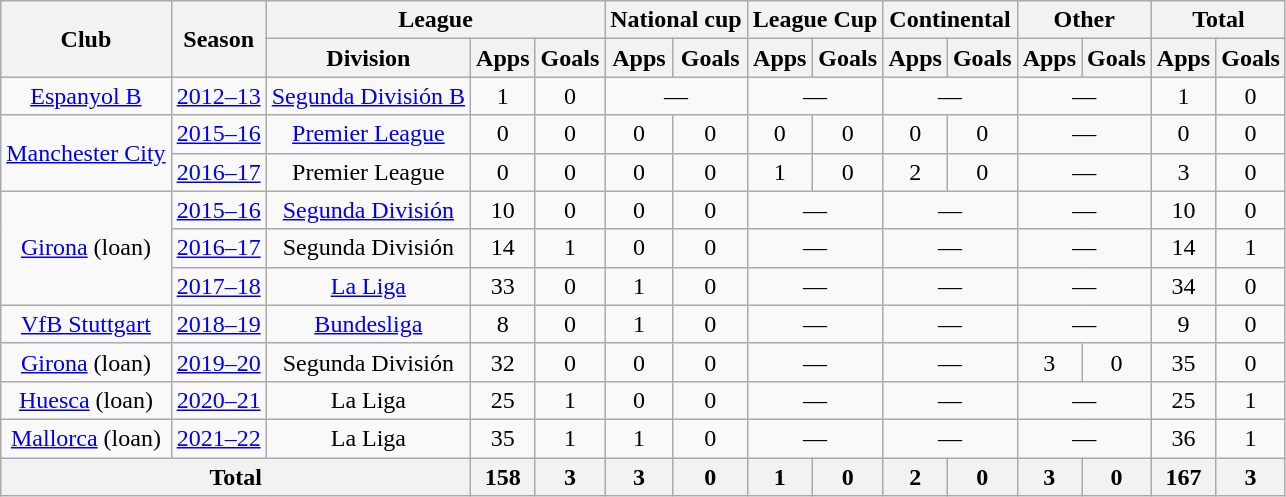<table class="wikitable" style="text-align: center;">
<tr>
<th rowspan="2">Club</th>
<th rowspan="2">Season</th>
<th colspan="3">League</th>
<th colspan="2">National cup</th>
<th colspan="2">League Cup</th>
<th colspan="2">Continental</th>
<th colspan="2">Other</th>
<th colspan="2">Total</th>
</tr>
<tr>
<th>Division</th>
<th>Apps</th>
<th>Goals</th>
<th>Apps</th>
<th>Goals</th>
<th>Apps</th>
<th>Goals</th>
<th>Apps</th>
<th>Goals</th>
<th>Apps</th>
<th>Goals</th>
<th>Apps</th>
<th>Goals</th>
</tr>
<tr>
<td><a href='#'>Espanyol B</a></td>
<td><a href='#'>2012–13</a></td>
<td><a href='#'>Segunda División B</a></td>
<td>1</td>
<td>0</td>
<td colspan="2">—</td>
<td colspan="2">—</td>
<td colspan="2">—</td>
<td colspan="2">—</td>
<td>1</td>
<td>0</td>
</tr>
<tr>
<td rowspan="2"><a href='#'>Manchester City</a></td>
<td><a href='#'>2015–16</a></td>
<td><a href='#'>Premier League</a></td>
<td>0</td>
<td>0</td>
<td>0</td>
<td>0</td>
<td>0</td>
<td>0</td>
<td>0</td>
<td>0</td>
<td colspan="2">—</td>
<td>0</td>
<td>0</td>
</tr>
<tr>
<td><a href='#'>2016–17</a></td>
<td>Premier League</td>
<td>0</td>
<td>0</td>
<td>0</td>
<td>0</td>
<td>1</td>
<td>0</td>
<td>2</td>
<td>0</td>
<td colspan="2">—</td>
<td>3</td>
<td>0</td>
</tr>
<tr>
<td rowspan="3"><a href='#'>Girona</a> (loan)</td>
<td><a href='#'>2015–16</a></td>
<td><a href='#'>Segunda División</a></td>
<td>10</td>
<td>0</td>
<td>0</td>
<td>0</td>
<td colspan="2">—</td>
<td colspan="2">—</td>
<td colspan="2">—</td>
<td>10</td>
<td>0</td>
</tr>
<tr>
<td><a href='#'>2016–17</a></td>
<td>Segunda División</td>
<td>14</td>
<td>1</td>
<td>0</td>
<td>0</td>
<td colspan="2">—</td>
<td colspan="2">—</td>
<td colspan="2">—</td>
<td>14</td>
<td>1</td>
</tr>
<tr>
<td><a href='#'>2017–18</a></td>
<td><a href='#'>La Liga</a></td>
<td>33</td>
<td>0</td>
<td>1</td>
<td>0</td>
<td colspan="2">—</td>
<td colspan="2">—</td>
<td colspan="2">—</td>
<td>34</td>
<td>0</td>
</tr>
<tr>
<td rowspan="1"><a href='#'>VfB Stuttgart</a></td>
<td><a href='#'>2018–19</a></td>
<td><a href='#'>Bundesliga</a></td>
<td>8</td>
<td>0</td>
<td>1</td>
<td>0</td>
<td colspan="2">—</td>
<td colspan="2">—</td>
<td colspan="2">—</td>
<td>9</td>
<td>0</td>
</tr>
<tr>
<td><a href='#'>Girona</a> (loan)</td>
<td><a href='#'>2019–20</a></td>
<td>Segunda División</td>
<td>32</td>
<td>0</td>
<td>0</td>
<td>0</td>
<td colspan="2">—</td>
<td colspan="2">—</td>
<td>3</td>
<td>0</td>
<td>35</td>
<td>0</td>
</tr>
<tr>
<td><a href='#'>Huesca</a> (loan)</td>
<td><a href='#'>2020–21</a></td>
<td>La Liga</td>
<td>25</td>
<td>1</td>
<td>0</td>
<td>0</td>
<td colspan="2">—</td>
<td colspan="2">—</td>
<td colspan="2">—</td>
<td>25</td>
<td>1</td>
</tr>
<tr>
<td><a href='#'>Mallorca</a> (loan)</td>
<td><a href='#'>2021–22</a></td>
<td>La Liga</td>
<td>35</td>
<td>1</td>
<td>1</td>
<td>0</td>
<td colspan="2">—</td>
<td colspan="2">—</td>
<td colspan="2">—</td>
<td>36</td>
<td>1</td>
</tr>
<tr>
<th colspan="3">Total</th>
<th>158</th>
<th>3</th>
<th>3</th>
<th>0</th>
<th>1</th>
<th>0</th>
<th>2</th>
<th>0</th>
<th>3</th>
<th>0</th>
<th>167</th>
<th>3</th>
</tr>
</table>
